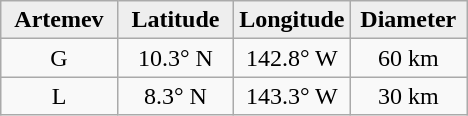<table class="wikitable">
<tr>
<th width="25%" style="background:#eeeeee;">Artemev</th>
<th width="25%" style="background:#eeeeee;">Latitude</th>
<th width="25%" style="background:#eeeeee;">Longitude</th>
<th width="25%" style="background:#eeeeee;">Diameter</th>
</tr>
<tr>
<td align="center">G</td>
<td align="center">10.3° N</td>
<td align="center">142.8° W</td>
<td align="center">60 km</td>
</tr>
<tr>
<td align="center">L</td>
<td align="center">8.3° N</td>
<td align="center">143.3° W</td>
<td align="center">30 km</td>
</tr>
</table>
